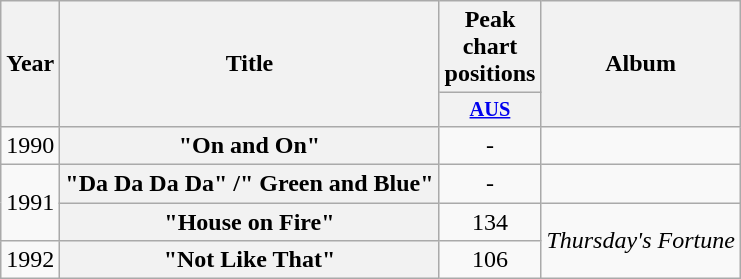<table class="wikitable plainrowheaders" style="text-align:center;">
<tr>
<th scope="col" rowspan="2">Year</th>
<th scope="col" rowspan="2">Title</th>
<th scope="col" colspan="1">Peak chart<br>positions</th>
<th scope="col" rowspan="2">Album</th>
</tr>
<tr>
<th scope="col" style="width:3em; font-size:85%"><a href='#'>AUS</a><br></th>
</tr>
<tr>
<td>1990</td>
<th scope="row">"On and On"</th>
<td>-</td>
<td></td>
</tr>
<tr>
<td rowspan="2">1991</td>
<th scope="row">"Da Da Da Da" /" Green and Blue"</th>
<td>-</td>
<td></td>
</tr>
<tr>
<th scope="row">"House on Fire"</th>
<td>134</td>
<td rowspan="2"><em>Thursday's Fortune</em></td>
</tr>
<tr>
<td>1992</td>
<th scope="row">"Not Like That"</th>
<td>106</td>
</tr>
</table>
